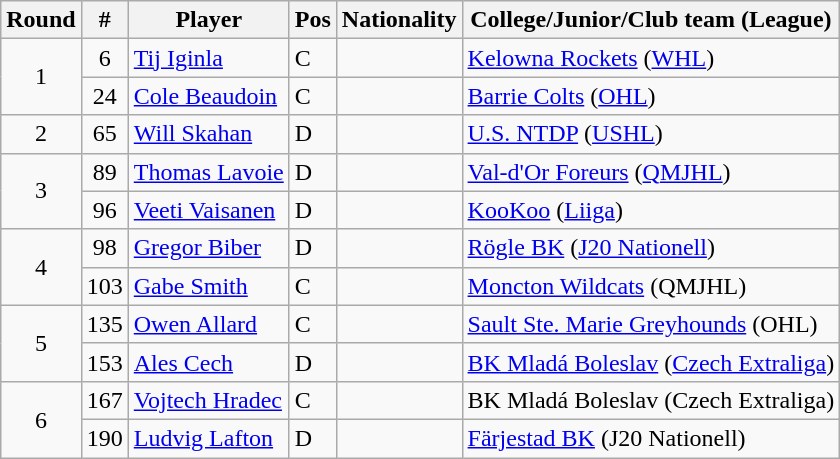<table class="wikitable">
<tr>
<th>Round</th>
<th>#</th>
<th>Player</th>
<th>Pos</th>
<th>Nationality</th>
<th>College/Junior/Club team (League)</th>
</tr>
<tr>
<td rowspan=2 style="text-align:center;">1</td>
<td style="text-align:center;">6</td>
<td><a href='#'>Tij Iginla</a></td>
<td>C</td>
<td></td>
<td><a href='#'>Kelowna Rockets</a> (<a href='#'>WHL</a>)</td>
</tr>
<tr>
<td style="text-align:center;">24</td>
<td><a href='#'>Cole Beaudoin</a></td>
<td>C</td>
<td></td>
<td><a href='#'>Barrie Colts</a> (<a href='#'>OHL</a>)</td>
</tr>
<tr>
<td style="text-align:center;">2</td>
<td style="text-align:center;">65</td>
<td><a href='#'>Will Skahan</a></td>
<td>D</td>
<td></td>
<td><a href='#'>U.S. NTDP</a> (<a href='#'>USHL</a>)</td>
</tr>
<tr>
<td rowspan=2 style="text-align:center;">3</td>
<td style="text-align:center;">89</td>
<td><a href='#'>Thomas Lavoie</a></td>
<td>D</td>
<td></td>
<td><a href='#'>Val-d'Or Foreurs</a> (<a href='#'>QMJHL</a>)</td>
</tr>
<tr>
<td style="text-align:center;">96</td>
<td><a href='#'>Veeti Vaisanen</a></td>
<td>D</td>
<td></td>
<td><a href='#'>KooKoo</a> (<a href='#'>Liiga</a>)</td>
</tr>
<tr>
<td rowspan=2 style="text-align:center;">4</td>
<td style="text-align:center;">98</td>
<td><a href='#'>Gregor Biber</a></td>
<td>D</td>
<td></td>
<td><a href='#'>Rögle BK</a> (<a href='#'>J20 Nationell</a>)</td>
</tr>
<tr>
<td style="text-align:center;">103</td>
<td><a href='#'>Gabe Smith</a></td>
<td>C</td>
<td></td>
<td><a href='#'>Moncton Wildcats</a> (QMJHL)</td>
</tr>
<tr>
<td rowspan=2 style="text-align:center;">5</td>
<td style="text-align:center;">135</td>
<td><a href='#'>Owen Allard</a></td>
<td>C</td>
<td></td>
<td><a href='#'>Sault Ste. Marie Greyhounds</a> (OHL)</td>
</tr>
<tr>
<td style="text-align:center;">153</td>
<td><a href='#'>Ales Cech</a></td>
<td>D</td>
<td></td>
<td><a href='#'>BK Mladá Boleslav</a> (<a href='#'>Czech Extraliga</a>)</td>
</tr>
<tr>
<td rowspan=2 style="text-align:center;">6</td>
<td style="text-align:center;">167</td>
<td><a href='#'>Vojtech Hradec</a></td>
<td>C</td>
<td></td>
<td>BK Mladá Boleslav (Czech Extraliga)</td>
</tr>
<tr>
<td style="text-align:center;">190</td>
<td><a href='#'>Ludvig Lafton</a></td>
<td>D</td>
<td></td>
<td><a href='#'>Färjestad BK</a> (J20 Nationell)</td>
</tr>
</table>
